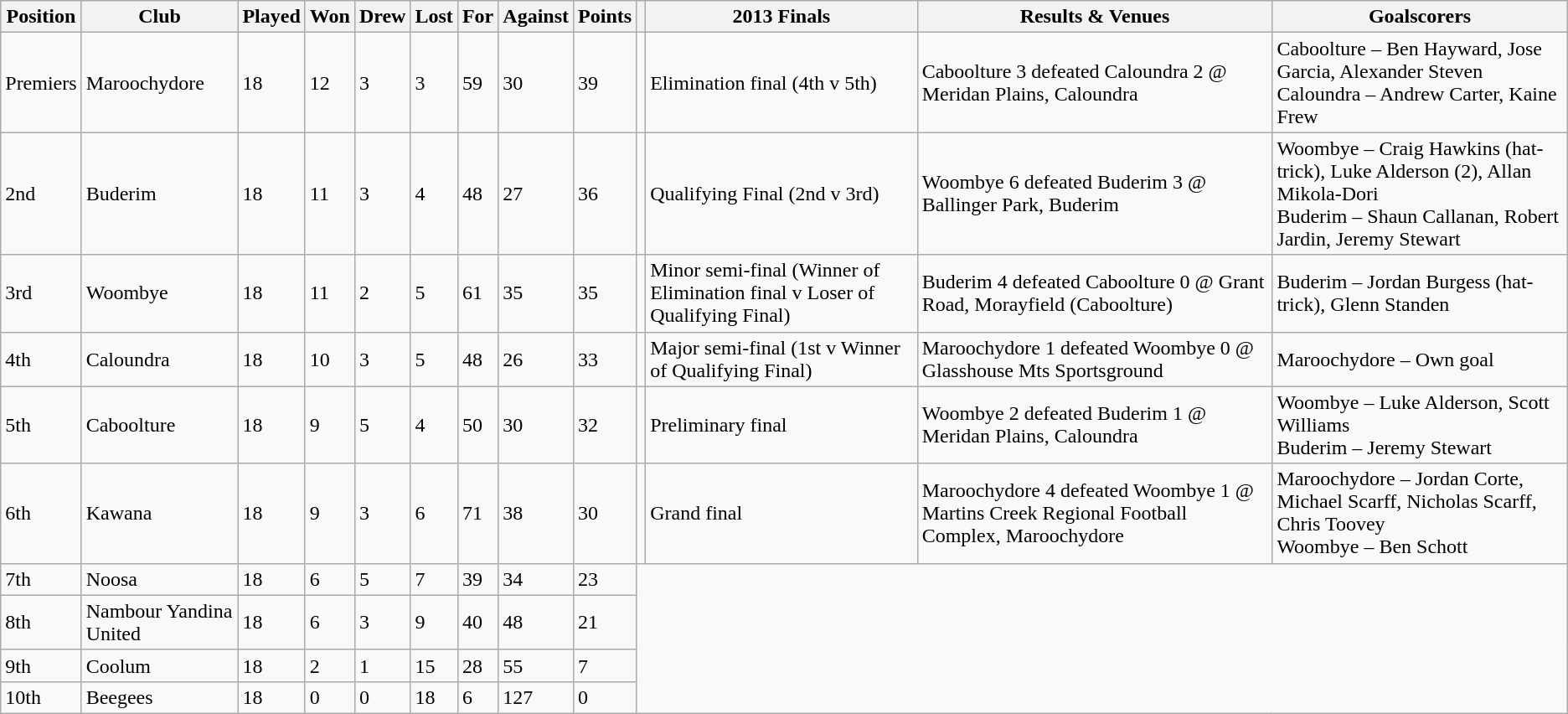<table class="wikitable">
<tr>
<th>Position</th>
<th>Club</th>
<th>Played</th>
<th>Won</th>
<th>Drew</th>
<th>Lost</th>
<th>For</th>
<th>Against</th>
<th>Points</th>
<th></th>
<th>2013 Finals</th>
<th>Results & Venues</th>
<th>Goalscorers</th>
</tr>
<tr>
<td>Premiers</td>
<td>Maroochydore</td>
<td>18</td>
<td>12</td>
<td>3</td>
<td>3</td>
<td>59</td>
<td>30</td>
<td>39</td>
<td></td>
<td>Elimination final (4th v 5th)</td>
<td>Caboolture 3 defeated Caloundra 2 @ Meridan Plains, Caloundra</td>
<td>Caboolture – Ben Hayward, Jose Garcia, Alexander Steven<br>Caloundra – Andrew Carter, Kaine Frew</td>
</tr>
<tr>
<td>2nd</td>
<td>Buderim</td>
<td>18</td>
<td>11</td>
<td>3</td>
<td>4</td>
<td>48</td>
<td>27</td>
<td>36</td>
<td></td>
<td>Qualifying Final (2nd v 3rd)</td>
<td>Woombye 6 defeated Buderim 3 @ Ballinger Park, Buderim</td>
<td>Woombye – Craig Hawkins (hat-trick), Luke Alderson (2), Allan Mikola-Dori<br>Buderim – Shaun Callanan, Robert Jardin, Jeremy Stewart </td>
</tr>
<tr>
<td>3rd</td>
<td>Woombye</td>
<td>18</td>
<td>11</td>
<td>2</td>
<td>5</td>
<td>61</td>
<td>35</td>
<td>35</td>
<td></td>
<td>Minor semi-final (Winner of Elimination final v Loser of Qualifying Final)</td>
<td>Buderim 4 defeated Caboolture 0 @ Grant Road, Morayfield (Caboolture)</td>
<td>Buderim – Jordan Burgess (hat-trick), Glenn Standen</td>
</tr>
<tr>
<td>4th</td>
<td>Caloundra</td>
<td>18</td>
<td>10</td>
<td>3</td>
<td>5</td>
<td>48</td>
<td>26</td>
<td>33</td>
<td></td>
<td>Major semi-final (1st v Winner of Qualifying Final)</td>
<td>Maroochydore 1 defeated Woombye 0 @ Glasshouse Mts Sportsground</td>
<td>Maroochydore – Own goal</td>
</tr>
<tr>
<td>5th</td>
<td>Caboolture</td>
<td>18</td>
<td>9</td>
<td>5</td>
<td>4</td>
<td>50</td>
<td>30</td>
<td>32</td>
<td></td>
<td>Preliminary final</td>
<td>Woombye 2 defeated Buderim 1 @ Meridan Plains, Caloundra</td>
<td>Woombye – Luke Alderson, Scott Williams<br>Buderim – Jeremy Stewart</td>
</tr>
<tr>
<td>6th</td>
<td>Kawana</td>
<td>18</td>
<td>9</td>
<td>3</td>
<td>6</td>
<td>71</td>
<td>38</td>
<td>30</td>
<td></td>
<td>Grand final</td>
<td>Maroochydore 4 defeated Woombye 1 @ Martins Creek Regional Football Complex, Maroochydore</td>
<td>Maroochydore – Jordan Corte, Michael Scarff, Nicholas Scarff, Chris Toovey<br>Woombye – Ben Schott</td>
</tr>
<tr>
<td>7th</td>
<td>Noosa</td>
<td>18</td>
<td>6</td>
<td>5</td>
<td>7</td>
<td>39</td>
<td>34</td>
<td>23</td>
</tr>
<tr>
<td>8th</td>
<td>Nambour Yandina United</td>
<td>18</td>
<td>6</td>
<td>3</td>
<td>9</td>
<td>40</td>
<td>48</td>
<td>21</td>
</tr>
<tr>
<td>9th</td>
<td>Coolum</td>
<td>18</td>
<td>2</td>
<td>1</td>
<td>15</td>
<td>28</td>
<td>55</td>
<td>7</td>
</tr>
<tr>
<td>10th</td>
<td>Beegees</td>
<td>18</td>
<td>0</td>
<td>0</td>
<td>18</td>
<td>6</td>
<td>127</td>
<td>0</td>
</tr>
</table>
